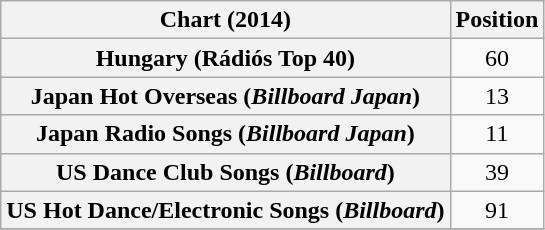<table class="wikitable sortable plainrowheaders">
<tr>
<th>Chart (2014)</th>
<th>Position</th>
</tr>
<tr>
<th scope="row">Hungary (Rádiós Top 40)</th>
<td style="text-align:center;">60</td>
</tr>
<tr>
<th scope="row">Japan Hot Overseas (<em>Billboard Japan</em>)</th>
<td style="text-align:center;">13</td>
</tr>
<tr>
<th scope="row">Japan Radio Songs (<em>Billboard Japan</em>)</th>
<td style="text-align:center;">11</td>
</tr>
<tr>
<th scope="row">US Dance Club Songs (<em>Billboard</em>)</th>
<td style="text-align:center;">39</td>
</tr>
<tr>
<th scope="row">US Hot Dance/Electronic Songs (<em>Billboard</em>)</th>
<td style="text-align:center;">91</td>
</tr>
<tr>
</tr>
</table>
